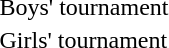<table>
<tr valign="top">
<td>Boys' tournament</td>
<td></td>
<td></td>
<td></td>
</tr>
<tr valign="top">
<td>Girls' tournament</td>
<td></td>
<td></td>
<td></td>
</tr>
</table>
